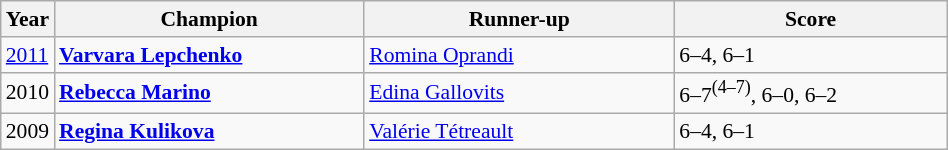<table class="wikitable" style="font-size:90%">
<tr>
<th>Year</th>
<th width="200">Champion</th>
<th width="200">Runner-up</th>
<th width="175">Score</th>
</tr>
<tr>
<td><a href='#'>2011</a></td>
<td> <strong><a href='#'>Varvara Lepchenko</a></strong></td>
<td> <a href='#'>Romina Oprandi</a></td>
<td>6–4, 6–1</td>
</tr>
<tr>
<td>2010</td>
<td> <strong><a href='#'>Rebecca Marino</a></strong></td>
<td> <a href='#'>Edina Gallovits</a></td>
<td>6–7<sup>(4–7)</sup>, 6–0, 6–2</td>
</tr>
<tr>
<td>2009</td>
<td> <strong><a href='#'>Regina Kulikova</a></strong></td>
<td> <a href='#'>Valérie Tétreault</a></td>
<td>6–4, 6–1</td>
</tr>
</table>
